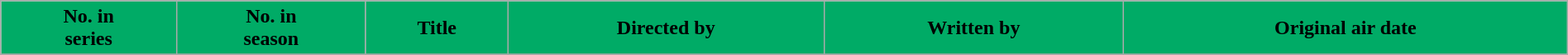<table class="wikitable plainrowheaders" style="width: 100%; margin: auto;">
<tr>
<th scope="col" style="background:#00AB66; color:#000;">No. in<br>series</th>
<th scope="col" style="background:#00AB66; color:#000;">No. in<br>season</th>
<th scope="col" style="background:#00AB66; color:#000;">Title</th>
<th scope="col" style="background:#00AB66; color:#000;">Directed by</th>
<th scope="col" style="background:#00AB66; color:#000;">Written by</th>
<th scope="col" style="background:#00AB66; color:#000;">Original air date</th>
</tr>
<tr>
</tr>
</table>
